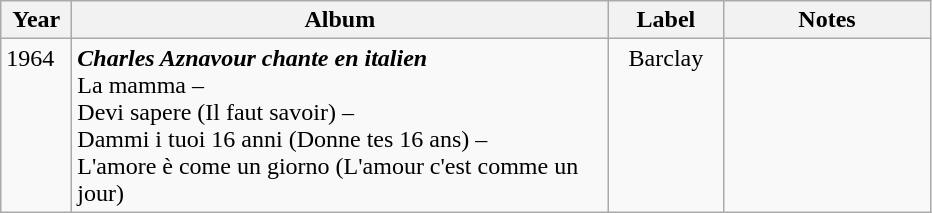<table class="wikitable">
<tr>
<th align="left" valign="top" width="40">Year</th>
<th align="left" valign="top" width="350">Album</th>
<th align="center" valign="top" width="70">Label</th>
<th align="left" valign="top" width="130">Notes</th>
</tr>
<tr>
<td align="left" valign="top">1964</td>
<td align="left" valign="top"><strong><em>Charles Aznavour chante en italien</em></strong><br>La mamma –<br>Devi sapere (Il faut savoir) –<br>Dammi i tuoi 16 anni (Donne tes 16 ans) –<br>L'amore è come un giorno (L'amour c'est comme un jour)</td>
<td align="center" valign="top">Barclay</td>
<td align="center" valign="top"></td>
</tr>
</table>
